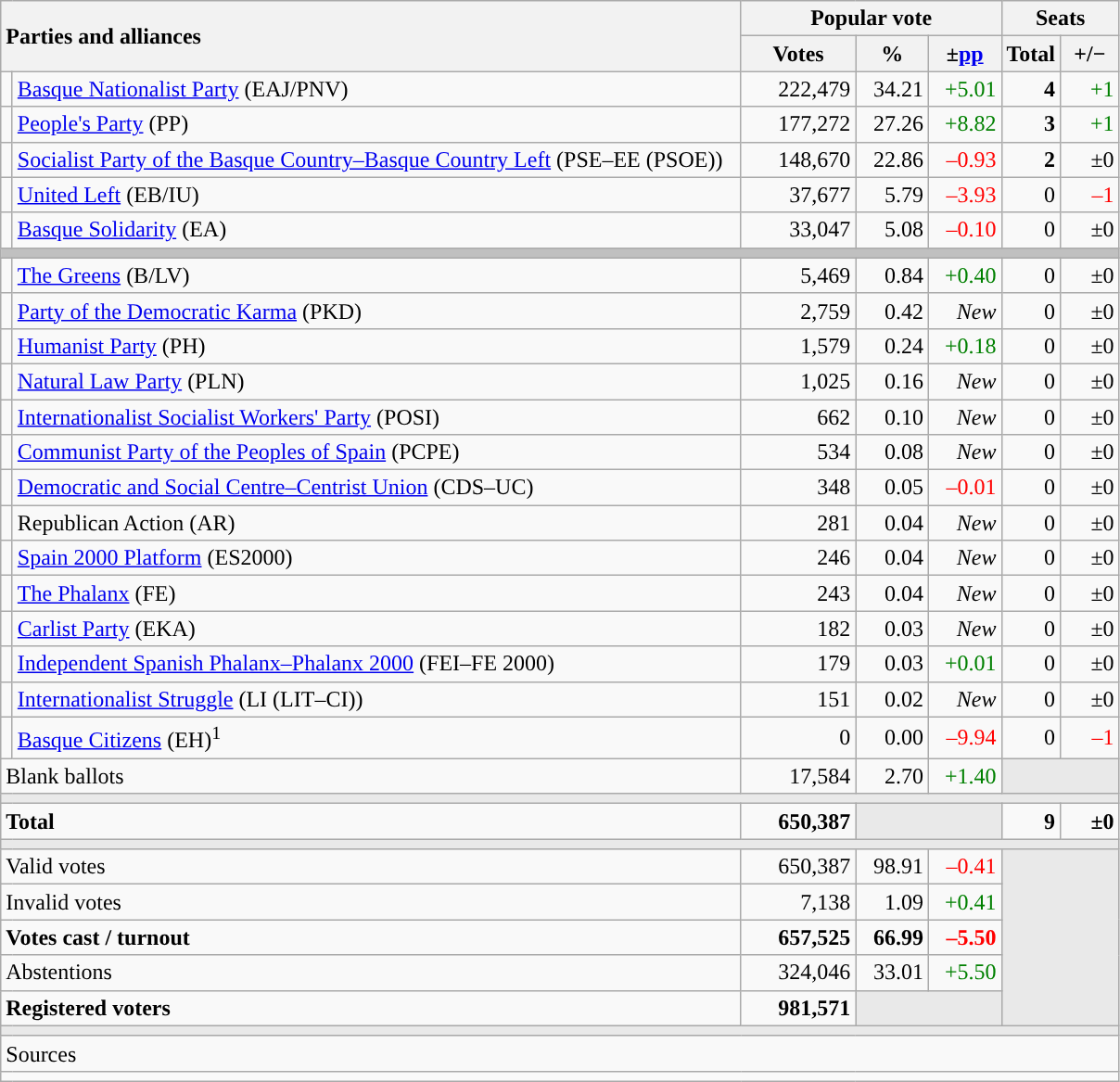<table class="wikitable" style="text-align:right;">
<tr>
<th style="text-align:left;" rowspan="2" colspan="2" width="525">Parties and alliances</th>
<th colspan="3">Popular vote</th>
<th colspan="2">Seats</th>
</tr>
<tr>
<th width="75">Votes</th>
<th width="45">%</th>
<th width="45">±<a href='#'>pp</a></th>
<th width="35">Total</th>
<th width="35">+/−</th>
</tr>
<tr>
<td width="1" style="color:inherit;background:"></td>
<td align="left"><a href='#'>Basque Nationalist Party</a> (EAJ/PNV)</td>
<td>222,479</td>
<td>34.21</td>
<td style="color:green;">+5.01</td>
<td><strong>4</strong></td>
<td style="color:green;">+1</td>
</tr>
<tr>
<td style="color:inherit;background:"></td>
<td align="left"><a href='#'>People's Party</a> (PP)</td>
<td>177,272</td>
<td>27.26</td>
<td style="color:green;">+8.82</td>
<td><strong>3</strong></td>
<td style="color:green;">+1</td>
</tr>
<tr>
<td style="color:inherit;background:"></td>
<td align="left"><a href='#'>Socialist Party of the Basque Country–Basque Country Left</a> (PSE–EE (PSOE))</td>
<td>148,670</td>
<td>22.86</td>
<td style="color:red;">–0.93</td>
<td><strong>2</strong></td>
<td>±0</td>
</tr>
<tr>
<td style="color:inherit;background:"></td>
<td align="left"><a href='#'>United Left</a> (EB/IU)</td>
<td>37,677</td>
<td>5.79</td>
<td style="color:red;">–3.93</td>
<td>0</td>
<td style="color:red;">–1</td>
</tr>
<tr>
<td style="color:inherit;background:"></td>
<td align="left"><a href='#'>Basque Solidarity</a> (EA)</td>
<td>33,047</td>
<td>5.08</td>
<td style="color:red;">–0.10</td>
<td>0</td>
<td>±0</td>
</tr>
<tr>
<td colspan="7" bgcolor="#C0C0C0"></td>
</tr>
<tr>
<td style="color:inherit;background:"></td>
<td align="left"><a href='#'>The Greens</a> (B/LV)</td>
<td>5,469</td>
<td>0.84</td>
<td style="color:green;">+0.40</td>
<td>0</td>
<td>±0</td>
</tr>
<tr>
<td style="color:inherit;background:"></td>
<td align="left"><a href='#'>Party of the Democratic Karma</a> (PKD)</td>
<td>2,759</td>
<td>0.42</td>
<td><em>New</em></td>
<td>0</td>
<td>±0</td>
</tr>
<tr>
<td style="color:inherit;background:"></td>
<td align="left"><a href='#'>Humanist Party</a> (PH)</td>
<td>1,579</td>
<td>0.24</td>
<td style="color:green;">+0.18</td>
<td>0</td>
<td>±0</td>
</tr>
<tr>
<td style="color:inherit;background:"></td>
<td align="left"><a href='#'>Natural Law Party</a> (PLN)</td>
<td>1,025</td>
<td>0.16</td>
<td><em>New</em></td>
<td>0</td>
<td>±0</td>
</tr>
<tr>
<td style="color:inherit;background:"></td>
<td align="left"><a href='#'>Internationalist Socialist Workers' Party</a> (POSI)</td>
<td>662</td>
<td>0.10</td>
<td><em>New</em></td>
<td>0</td>
<td>±0</td>
</tr>
<tr>
<td style="color:inherit;background:"></td>
<td align="left"><a href='#'>Communist Party of the Peoples of Spain</a> (PCPE)</td>
<td>534</td>
<td>0.08</td>
<td><em>New</em></td>
<td>0</td>
<td>±0</td>
</tr>
<tr>
<td style="color:inherit;background:"></td>
<td align="left"><a href='#'>Democratic and Social Centre–Centrist Union</a> (CDS–UC)</td>
<td>348</td>
<td>0.05</td>
<td style="color:red;">–0.01</td>
<td>0</td>
<td>±0</td>
</tr>
<tr>
<td style="color:inherit;background:"></td>
<td align="left">Republican Action (AR)</td>
<td>281</td>
<td>0.04</td>
<td><em>New</em></td>
<td>0</td>
<td>±0</td>
</tr>
<tr>
<td style="color:inherit;background:"></td>
<td align="left"><a href='#'>Spain 2000 Platform</a> (ES2000)</td>
<td>246</td>
<td>0.04</td>
<td><em>New</em></td>
<td>0</td>
<td>±0</td>
</tr>
<tr>
<td style="color:inherit;background:"></td>
<td align="left"><a href='#'>The Phalanx</a> (FE)</td>
<td>243</td>
<td>0.04</td>
<td><em>New</em></td>
<td>0</td>
<td>±0</td>
</tr>
<tr>
<td style="color:inherit;background:"></td>
<td align="left"><a href='#'>Carlist Party</a> (EKA)</td>
<td>182</td>
<td>0.03</td>
<td><em>New</em></td>
<td>0</td>
<td>±0</td>
</tr>
<tr>
<td style="color:inherit;background:"></td>
<td align="left"><a href='#'>Independent Spanish Phalanx–Phalanx 2000</a> (FEI–FE 2000)</td>
<td>179</td>
<td>0.03</td>
<td style="color:green;">+0.01</td>
<td>0</td>
<td>±0</td>
</tr>
<tr>
<td style="color:inherit;background:"></td>
<td align="left"><a href='#'>Internationalist Struggle</a> (LI (LIT–CI))</td>
<td>151</td>
<td>0.02</td>
<td><em>New</em></td>
<td>0</td>
<td>±0</td>
</tr>
<tr>
<td style="color:inherit;background:"></td>
<td align="left"><a href='#'>Basque Citizens</a> (EH)<sup>1</sup></td>
<td>0</td>
<td>0.00</td>
<td style="color:red;">–9.94</td>
<td>0</td>
<td style="color:red;">–1</td>
</tr>
<tr>
<td align="left" colspan="2">Blank ballots</td>
<td>17,584</td>
<td>2.70</td>
<td style="color:green;">+1.40</td>
<td bgcolor="#E9E9E9" colspan="2"></td>
</tr>
<tr>
<td colspan="7" bgcolor="#E9E9E9"></td>
</tr>
<tr style="font-weight:bold;">
<td align="left" colspan="2">Total</td>
<td>650,387</td>
<td bgcolor="#E9E9E9" colspan="2"></td>
<td>9</td>
<td>±0</td>
</tr>
<tr>
<td colspan="7" bgcolor="#E9E9E9"></td>
</tr>
<tr>
<td align="left" colspan="2">Valid votes</td>
<td>650,387</td>
<td>98.91</td>
<td style="color:red;">–0.41</td>
<td bgcolor="#E9E9E9" colspan="2" rowspan="5"></td>
</tr>
<tr>
<td align="left" colspan="2">Invalid votes</td>
<td>7,138</td>
<td>1.09</td>
<td style="color:green;">+0.41</td>
</tr>
<tr style="font-weight:bold;">
<td align="left" colspan="2">Votes cast / turnout</td>
<td>657,525</td>
<td>66.99</td>
<td style="color:red;">–5.50</td>
</tr>
<tr>
<td align="left" colspan="2">Abstentions</td>
<td>324,046</td>
<td>33.01</td>
<td style="color:green;">+5.50</td>
</tr>
<tr style="font-weight:bold;">
<td align="left" colspan="2">Registered voters</td>
<td>981,571</td>
<td bgcolor="#E9E9E9" colspan="2"></td>
</tr>
<tr>
<td colspan="7" bgcolor="#E9E9E9"></td>
</tr>
<tr>
<td align="left" colspan="7">Sources</td>
</tr>
<tr>
<td colspan="7" style="text-align:left; max-width:790px;"></td>
</tr>
</table>
